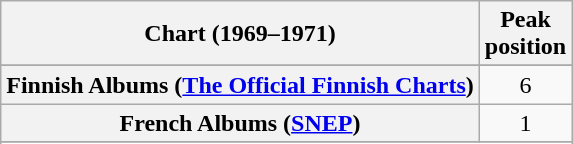<table class="wikitable sortable plainrowheaders" style="text-align:center">
<tr>
<th scope="col">Chart (1969–1971)</th>
<th scope="col">Peak<br> position</th>
</tr>
<tr>
</tr>
<tr>
</tr>
<tr>
<th scope="row">Finnish Albums (<a href='#'>The Official Finnish Charts</a>)</th>
<td align="center">6</td>
</tr>
<tr>
<th scope="row">French Albums (<a href='#'>SNEP</a>)</th>
<td align="center">1</td>
</tr>
<tr>
</tr>
<tr>
</tr>
<tr>
</tr>
<tr>
</tr>
</table>
